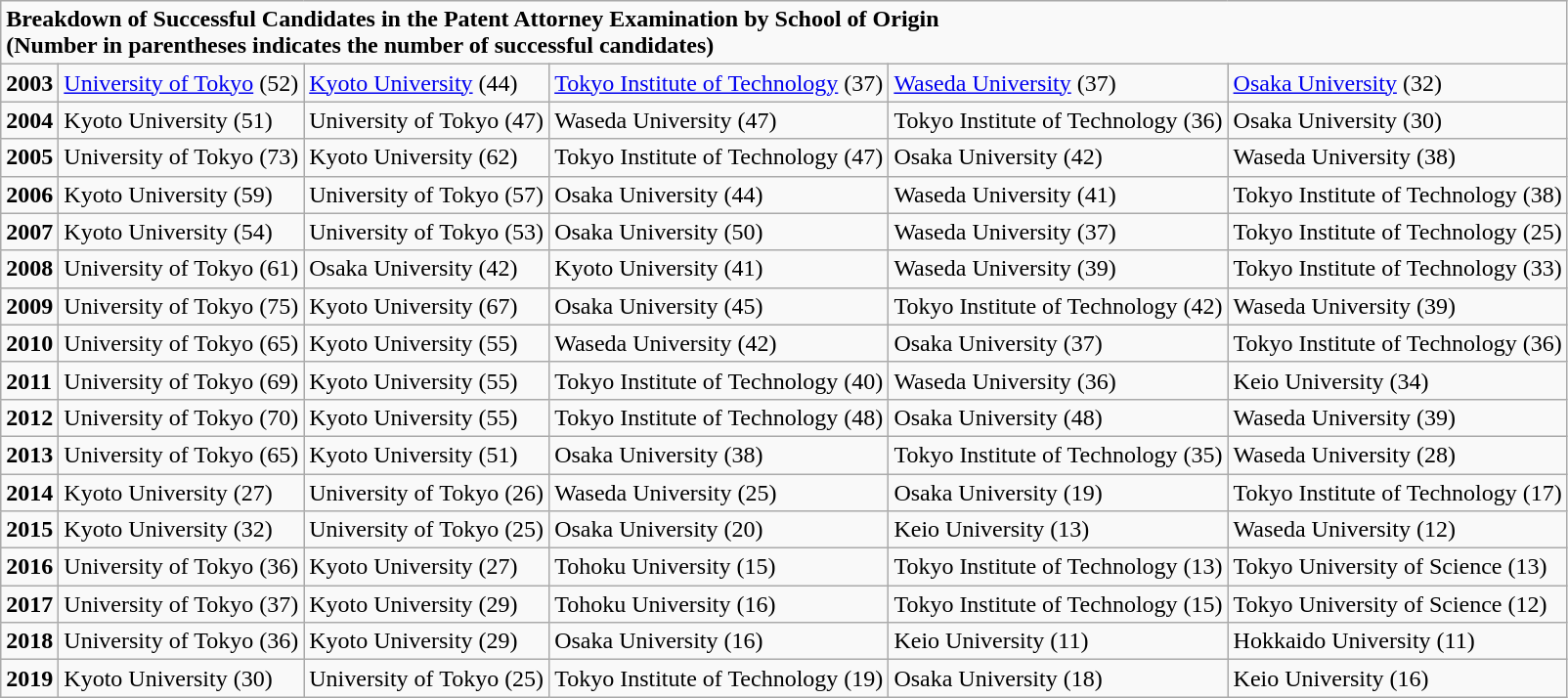<table class="wikitable">
<tr>
<td colspan="6"><strong>Breakdown of Successful  Candidates in the Patent Attorney Examination by School of Origin</strong><br><strong>(Number in parentheses indicates the number of successful candidates)</strong></td>
</tr>
<tr>
<td><strong>2003</strong></td>
<td><a href='#'>University of Tokyo</a> (52)</td>
<td><a href='#'>Kyoto University</a> (44)</td>
<td><a href='#'>Tokyo Institute of Technology</a>  (37)</td>
<td><a href='#'>Waseda University</a> (37)</td>
<td><a href='#'>Osaka University</a> (32)</td>
</tr>
<tr>
<td><strong>2004</strong></td>
<td>Kyoto University (51)</td>
<td>University of Tokyo (47)</td>
<td>Waseda University (47)</td>
<td>Tokyo Institute of Technology  (36)</td>
<td>Osaka University (30)</td>
</tr>
<tr>
<td><strong>2005</strong></td>
<td>University of Tokyo (73)</td>
<td>Kyoto University (62)</td>
<td>Tokyo Institute of Technology  (47)</td>
<td>Osaka University (42)</td>
<td>Waseda University (38)</td>
</tr>
<tr>
<td><strong>2006</strong></td>
<td>Kyoto University (59)</td>
<td>University of Tokyo (57)</td>
<td>Osaka University (44)</td>
<td>Waseda University (41)</td>
<td>Tokyo Institute of Technology  (38)</td>
</tr>
<tr>
<td><strong>2007</strong></td>
<td>Kyoto University (54)</td>
<td>University of Tokyo (53)</td>
<td>Osaka University (50)</td>
<td>Waseda University (37)</td>
<td>Tokyo Institute of Technology  (25)</td>
</tr>
<tr>
<td><strong>2008</strong></td>
<td>University of Tokyo (61)</td>
<td>Osaka University (42)</td>
<td>Kyoto University (41)</td>
<td>Waseda University (39)</td>
<td>Tokyo Institute of Technology  (33)</td>
</tr>
<tr>
<td><strong>2009</strong></td>
<td>University of Tokyo (75)</td>
<td>Kyoto University (67)</td>
<td>Osaka University (45)</td>
<td>Tokyo Institute of Technology  (42)</td>
<td>Waseda University (39)</td>
</tr>
<tr>
<td><strong>2010</strong></td>
<td>University of Tokyo (65)</td>
<td>Kyoto University (55)</td>
<td>Waseda University (42)</td>
<td>Osaka University (37)</td>
<td>Tokyo Institute of Technology  (36)</td>
</tr>
<tr>
<td><strong>2011</strong></td>
<td>University of Tokyo (69)</td>
<td>Kyoto University (55)</td>
<td>Tokyo Institute of Technology  (40)</td>
<td>Waseda University (36)</td>
<td>Keio University (34)</td>
</tr>
<tr>
<td><strong>2012</strong></td>
<td>University of Tokyo (70)</td>
<td>Kyoto University (55)</td>
<td>Tokyo Institute of Technology  (48)</td>
<td>Osaka University (48)</td>
<td>Waseda University (39)</td>
</tr>
<tr>
<td><strong>2013</strong></td>
<td>University of Tokyo (65)</td>
<td>Kyoto University (51)</td>
<td>Osaka University (38)</td>
<td>Tokyo Institute of Technology  (35)</td>
<td>Waseda University (28)</td>
</tr>
<tr>
<td><strong>2014</strong></td>
<td>Kyoto University (27)</td>
<td>University of Tokyo (26)</td>
<td>Waseda University (25)</td>
<td>Osaka University (19)</td>
<td>Tokyo Institute of Technology  (17)</td>
</tr>
<tr>
<td><strong>2015</strong></td>
<td>Kyoto University (32)</td>
<td>University of Tokyo (25)</td>
<td>Osaka University (20)</td>
<td>Keio University (13)</td>
<td>Waseda University (12)</td>
</tr>
<tr>
<td><strong>2016</strong></td>
<td>University of Tokyo (36)</td>
<td>Kyoto University (27)</td>
<td>Tohoku University (15)</td>
<td>Tokyo Institute of Technology  (13)</td>
<td>Tokyo University of Science (13)</td>
</tr>
<tr>
<td><strong>2017</strong></td>
<td>University of Tokyo (37)</td>
<td>Kyoto University (29)</td>
<td>Tohoku University (16)</td>
<td>Tokyo Institute of Technology  (15)</td>
<td>Tokyo University of Science (12)</td>
</tr>
<tr>
<td><strong>2018</strong></td>
<td>University of Tokyo (36)</td>
<td>Kyoto University (29)</td>
<td>Osaka University (16)</td>
<td>Keio University (11)</td>
<td>Hokkaido University (11)</td>
</tr>
<tr>
<td><strong>2019</strong></td>
<td>Kyoto University (30)</td>
<td>University of Tokyo (25)</td>
<td>Tokyo Institute of Technology  (19)</td>
<td>Osaka University (18)</td>
<td>Keio University (16)</td>
</tr>
</table>
